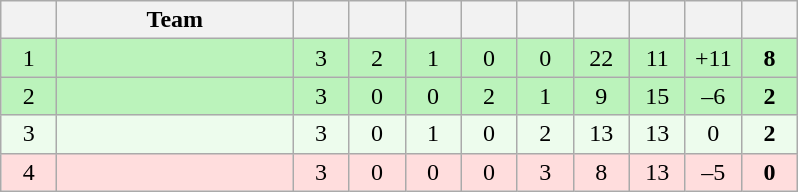<table class="wikitable" style="text-align: center; font-size: 100%;">
<tr>
<th width="30"></th>
<th width="150">Team</th>
<th width="30"></th>
<th width="30"></th>
<th width="30"></th>
<th width="30"></th>
<th width="30"></th>
<th width="30"></th>
<th width="30"></th>
<th width="30"></th>
<th width="30"></th>
</tr>
<tr style="background-color: #bbf3bb">
<td>1</td>
<td align="left"></td>
<td>3</td>
<td>2</td>
<td>1</td>
<td>0</td>
<td>0</td>
<td>22</td>
<td>11</td>
<td>+11</td>
<td><strong>8</strong></td>
</tr>
<tr style="background-color: #bbf3bb">
<td>2</td>
<td align="left"></td>
<td>3</td>
<td>0</td>
<td>0</td>
<td>2</td>
<td>1</td>
<td>9</td>
<td>15</td>
<td>–6</td>
<td><strong>2</strong></td>
</tr>
<tr style="background-color: #edfced">
<td>3</td>
<td align="left"></td>
<td>3</td>
<td>0</td>
<td>1</td>
<td>0</td>
<td>2</td>
<td>13</td>
<td>13</td>
<td>0</td>
<td><strong>2</strong></td>
</tr>
<tr style="background-color: #ffdddd">
<td>4</td>
<td align="left"></td>
<td>3</td>
<td>0</td>
<td>0</td>
<td>0</td>
<td>3</td>
<td>8</td>
<td>13</td>
<td>–5</td>
<td><strong>0</strong></td>
</tr>
</table>
